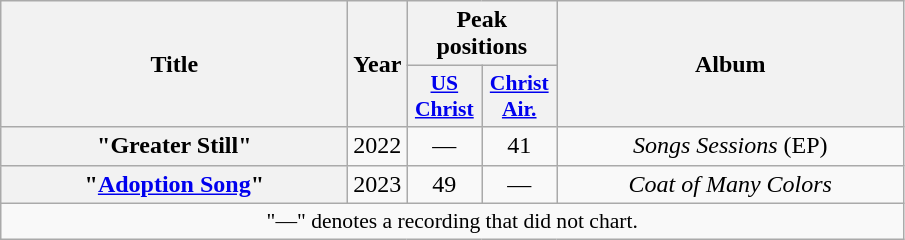<table class="wikitable plainrowheaders" style="text-align:center;">
<tr>
<th scope="col" rowspan="2" style="width:14em;">Title</th>
<th scope="col" rowspan="2">Year</th>
<th scope="col" colspan="2">Peak<br>positions</th>
<th scope="col" rowspan="2" style="width:14em;">Album</th>
</tr>
<tr>
<th scope="col" style="width:3em;font-size:90%;"><a href='#'>US<br>Christ</a><br></th>
<th scope="col" style="width:3em;font-size:90%;"><a href='#'>Christ<br>Air.</a><br></th>
</tr>
<tr>
<th scope="row">"Greater Still"<br></th>
<td>2022</td>
<td>—</td>
<td>41</td>
<td><em>Songs Sessions</em> (EP)</td>
</tr>
<tr>
<th scope="row">"<a href='#'>Adoption Song</a>"</th>
<td>2023</td>
<td>49</td>
<td>—</td>
<td><em>Coat of Many Colors</em></td>
</tr>
<tr>
<td colspan="5" style="font-size:90%">"—" denotes a recording that did not chart.</td>
</tr>
</table>
